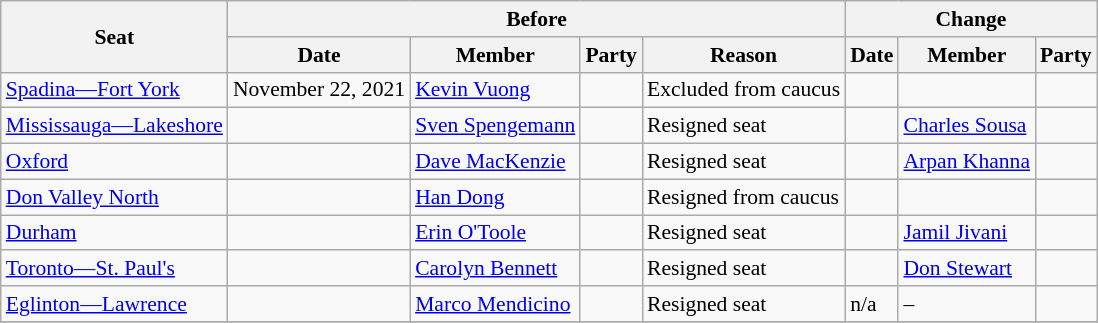<table class="wikitable"  style="font-size:90%;">
<tr>
<th rowspan="2">Seat</th>
<th colspan="4">Before</th>
<th colspan="3">Change</th>
</tr>
<tr>
<th>Date</th>
<th>Member</th>
<th>Party</th>
<th>Reason</th>
<th>Date</th>
<th>Member</th>
<th>Party</th>
</tr>
<tr>
<td><a href='#'>Spadina—Fort York</a></td>
<td>November 22, 2021</td>
<td><a href='#'>Kevin Vuong</a></td>
<td></td>
<td>Excluded from caucus</td>
<td></td>
<td></td>
<td></td>
</tr>
<tr>
<td><a href='#'>Mississauga—Lakeshore</a></td>
<td></td>
<td><a href='#'>Sven Spengemann</a></td>
<td></td>
<td>Resigned seat</td>
<td><a href='#'></a></td>
<td><a href='#'>Charles Sousa</a></td>
<td></td>
</tr>
<tr>
<td><a href='#'>Oxford</a></td>
<td></td>
<td><a href='#'>Dave MacKenzie</a></td>
<td></td>
<td>Resigned seat</td>
<td><a href='#'></a></td>
<td><a href='#'>Arpan Khanna</a></td>
<td></td>
</tr>
<tr>
<td><a href='#'>Don Valley North</a></td>
<td></td>
<td><a href='#'>Han Dong</a></td>
<td></td>
<td>Resigned from caucus</td>
<td></td>
<td></td>
<td></td>
</tr>
<tr>
<td><a href='#'>Durham</a></td>
<td></td>
<td><a href='#'>Erin O'Toole</a></td>
<td></td>
<td>Resigned seat</td>
<td><a href='#'></a></td>
<td><a href='#'>Jamil Jivani</a></td>
<td></td>
</tr>
<tr>
<td><a href='#'>Toronto—St. Paul's</a></td>
<td></td>
<td><a href='#'>Carolyn Bennett</a></td>
<td></td>
<td>Resigned seat</td>
<td><a href='#'></a></td>
<td><a href='#'>Don Stewart</a></td>
<td></td>
</tr>
<tr>
<td><a href='#'>Eglinton—Lawrence</a></td>
<td></td>
<td><a href='#'>Marco Mendicino</a></td>
<td></td>
<td>Resigned seat</td>
<td>n/a</td>
<td>–</td>
<td></td>
</tr>
<tr>
</tr>
</table>
